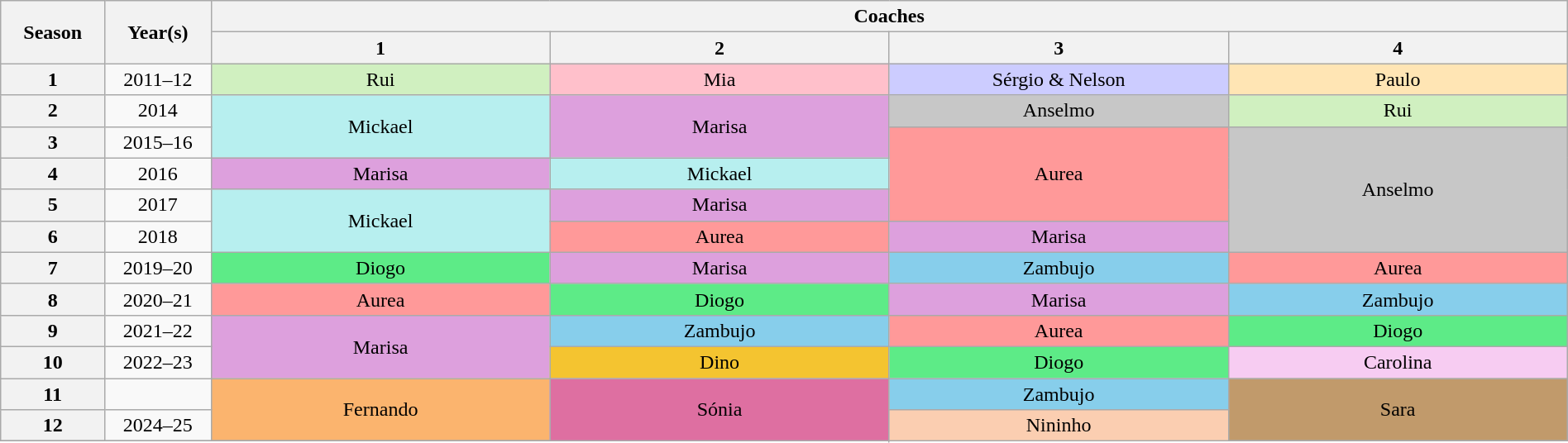<table class="wikitable collapsible collapsed" style="text-align:center; width:100%">
<tr>
<th width="2%" rowspan="2">Season</th>
<th width="2%" rowspan="2">Year(s)</th>
<th colspan="4">Coaches</th>
</tr>
<tr>
<th width="10%">1</th>
<th width="10%">2</th>
<th width="10%">3</th>
<th width="10%">4</th>
</tr>
<tr>
<th>1</th>
<td>2011–12</td>
<td style="background:#d0f0c0">Rui</td>
<td style="background: Pink">Mia</td>
<td style="background:#ccccff">Sérgio & Nelson</td>
<td style="background:#ffe5b4">Paulo</td>
</tr>
<tr>
<th>2</th>
<td>2014</td>
<td style="background:#b7efef" rowspan="2">Mickael</td>
<td style="background:#dda0dd" rowspan="2">Marisa</td>
<td style="background:#c7c7c7">Anselmo</td>
<td style="background:#d0f0c0">Rui</td>
</tr>
<tr>
<th>3</th>
<td>2015–16</td>
<td rowspan="3" style="background:#ff9999">Aurea</td>
<td rowspan="4" style="background:#c7c7c7">Anselmo</td>
</tr>
<tr>
<th>4</th>
<td>2016</td>
<td style="background:#dda0dd">Marisa</td>
<td style="background:#b7efef">Mickael</td>
</tr>
<tr>
<th>5</th>
<td>2017</td>
<td style="background:#b7efef" rowspan="2">Mickael</td>
<td style="background:#dda0dd">Marisa</td>
</tr>
<tr>
<th>6</th>
<td>2018</td>
<td style="background:#ff9999">Aurea</td>
<td style="background:#dda0dd">Marisa</td>
</tr>
<tr>
<th>7</th>
<td>2019–20</td>
<td style="background:#5deb87">Diogo</td>
<td style="background:#dda0dd">Marisa</td>
<td style="background:#87ceeb">Zambujo</td>
<td style="background:#ff9999">Aurea</td>
</tr>
<tr>
<th>8</th>
<td>2020–21</td>
<td style="background:#ff9999">Aurea</td>
<td style="background:#5deb87">Diogo</td>
<td style="background:#dda0dd">Marisa</td>
<td style="background:#87ceeb">Zambujo</td>
</tr>
<tr>
<th>9</th>
<td>2021–22</td>
<td style="background:#dda0dd" rowspan="2">Marisa</td>
<td style="background:#87ceeb">Zambujo</td>
<td style="background:#ff9999">Aurea</td>
<td style="background:#5deb87">Diogo</td>
</tr>
<tr>
<th>10</th>
<td>2022–23</td>
<td style="background:#F4C430">Dino</td>
<td style="background:#5deb87">Diogo</td>
<td style="background:#f7ccf2">Carolina</td>
</tr>
<tr>
<th>11</th>
<td></td>
<td rowspan="2" style="background:#fbb46e">Fernando</td>
<td rowspan="3" style="background:#DE6FA1">Sónia</td>
<td style="background:#87ceeb">Zambujo</td>
<td rowspan="2" style="background:#C19A6B">Sara</td>
</tr>
<tr>
<th>12</th>
<td>2024–25</td>
<td rowspan="2" style="background:#fbceb1">Nininho</td>
</tr>
<tr>
</tr>
</table>
